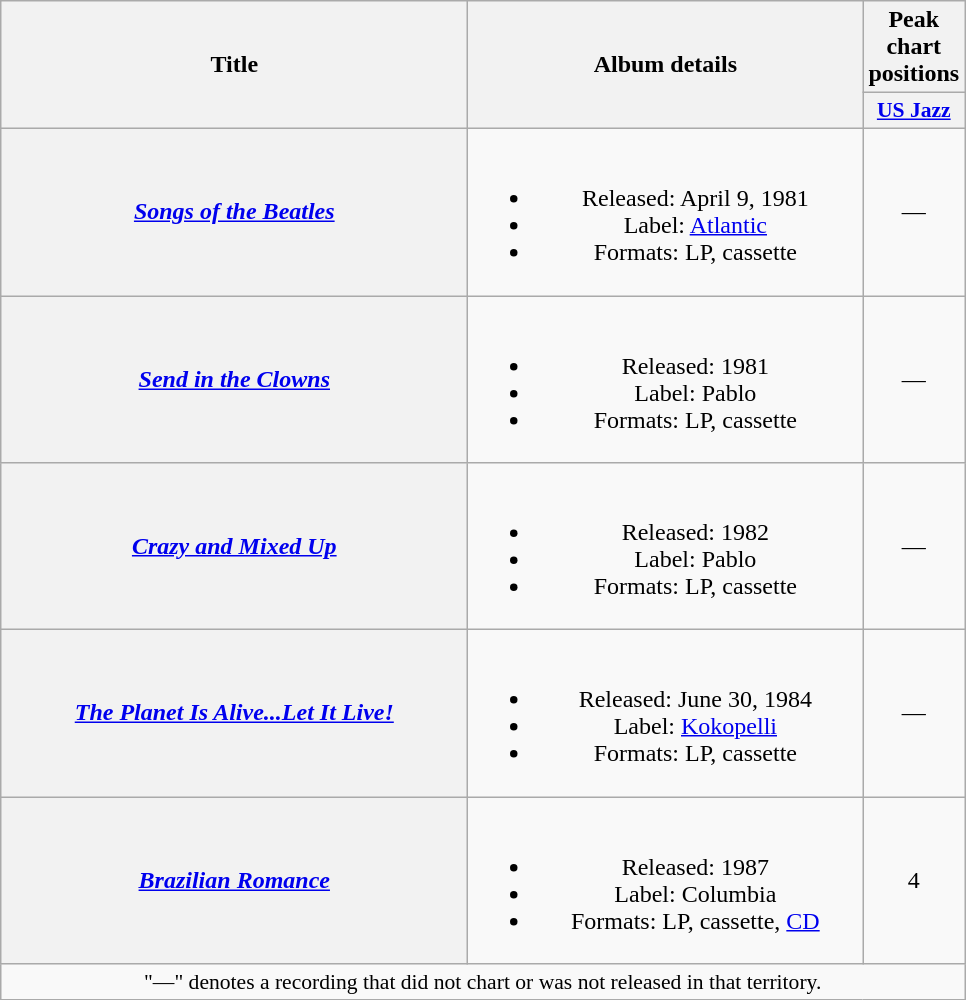<table class="wikitable plainrowheaders" style="text-align:center;">
<tr>
<th scope="col" rowspan="2" style="width:19em;">Title</th>
<th scope="col" rowspan="2" style="width:16em;">Album details</th>
<th scope="col" colspan="1">Peak<br>chart<br>positions</th>
</tr>
<tr>
<th scope="col" style="width:3em;font-size:90%;"><a href='#'>US Jazz</a><br></th>
</tr>
<tr>
<th scope="row"><em><a href='#'>Songs of the Beatles</a></em></th>
<td><br><ul><li>Released: April 9, 1981</li><li>Label: <a href='#'>Atlantic</a></li><li>Formats: LP, cassette</li></ul></td>
<td>—</td>
</tr>
<tr>
<th scope="row"><em><a href='#'>Send in the Clowns</a></em><br></th>
<td><br><ul><li>Released: 1981</li><li>Label: Pablo</li><li>Formats: LP, cassette</li></ul></td>
<td>—</td>
</tr>
<tr>
<th scope="row"><em><a href='#'>Crazy and Mixed Up</a></em></th>
<td><br><ul><li>Released: 1982</li><li>Label: Pablo</li><li>Formats: LP, cassette</li></ul></td>
<td>—</td>
</tr>
<tr>
<th scope="row"><em><a href='#'>The Planet Is Alive...Let It Live!</a></em></th>
<td><br><ul><li>Released: June 30, 1984</li><li>Label: <a href='#'>Kokopelli</a></li><li>Formats: LP, cassette</li></ul></td>
<td>—</td>
</tr>
<tr>
<th scope="row"><em><a href='#'>Brazilian Romance</a></em></th>
<td><br><ul><li>Released: 1987</li><li>Label: Columbia</li><li>Formats: LP, cassette, <a href='#'>CD</a></li></ul></td>
<td>4</td>
</tr>
<tr>
<td colspan="3" style="font-size:90%">"—" denotes a recording that did not chart or was not released in that territory.</td>
</tr>
</table>
